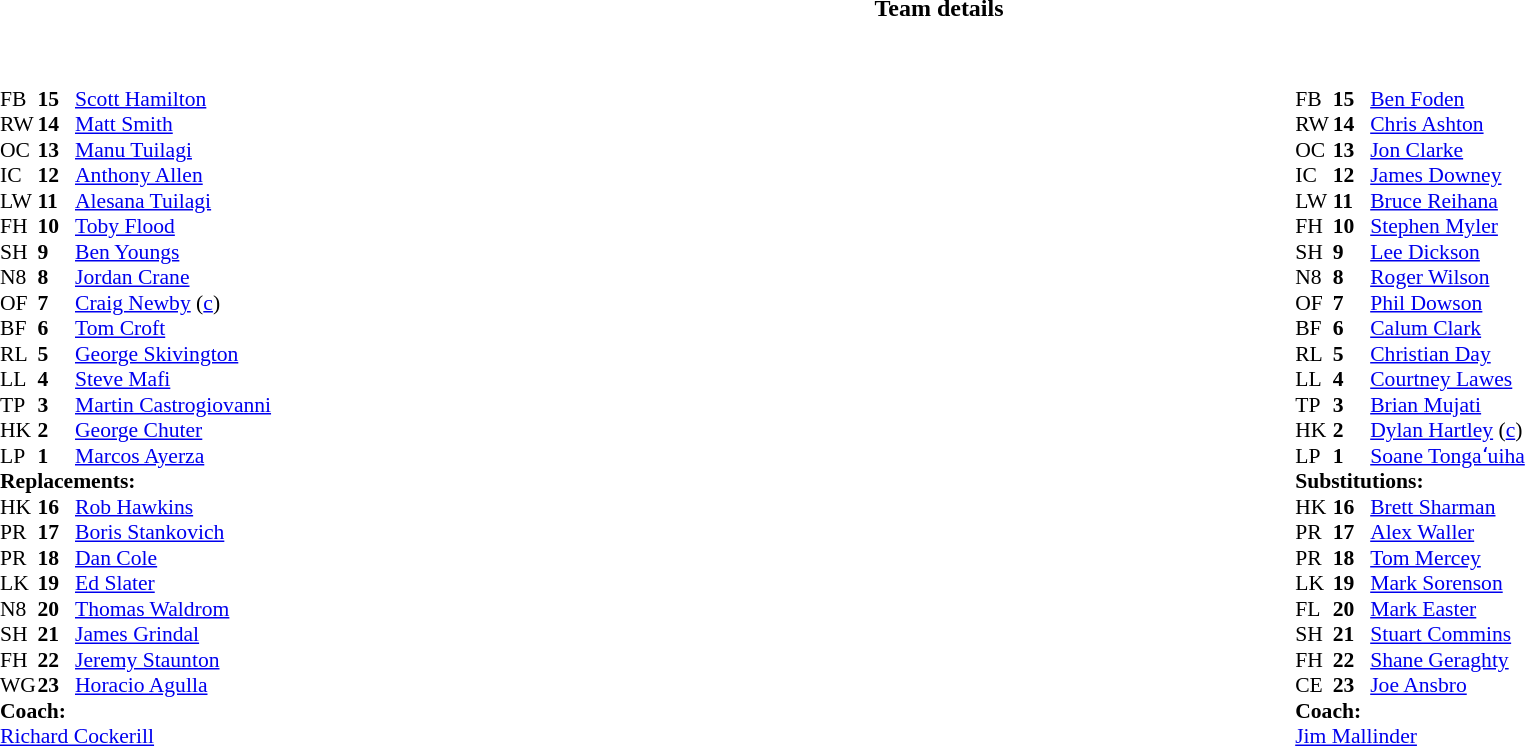<table border="0" style="width:100%;" class="collapsible collapsed">
<tr>
<th>Team details</th>
</tr>
<tr>
<td><br><table width="100%">
<tr>
<td valign="top" width="50%"><br><table style="font-size: 90%" cellspacing="0" cellpadding="0">
<tr>
<th width="25"></th>
<th width="25"></th>
</tr>
<tr>
<td>FB</td>
<td><strong>15</strong></td>
<td> <a href='#'>Scott Hamilton</a></td>
</tr>
<tr>
<td>RW</td>
<td><strong>14</strong></td>
<td> <a href='#'>Matt Smith</a></td>
<td></td>
<td></td>
</tr>
<tr>
<td>OC</td>
<td><strong>13</strong></td>
<td> <a href='#'>Manu Tuilagi</a></td>
<td></td>
</tr>
<tr>
<td>IC</td>
<td><strong>12</strong></td>
<td> <a href='#'>Anthony Allen</a></td>
</tr>
<tr>
<td>LW</td>
<td><strong>11</strong></td>
<td> <a href='#'>Alesana Tuilagi</a></td>
</tr>
<tr>
<td>FH</td>
<td><strong>10</strong></td>
<td> <a href='#'>Toby Flood</a></td>
</tr>
<tr>
<td>SH</td>
<td><strong>9</strong></td>
<td> <a href='#'>Ben Youngs</a></td>
<td></td>
<td></td>
</tr>
<tr>
<td>N8</td>
<td><strong>8</strong></td>
<td> <a href='#'>Jordan Crane</a></td>
<td></td>
<td></td>
</tr>
<tr>
<td>OF</td>
<td><strong>7</strong></td>
<td> <a href='#'>Craig Newby</a> (<a href='#'>c</a>)</td>
</tr>
<tr>
<td>BF</td>
<td><strong>6</strong></td>
<td> <a href='#'>Tom Croft</a></td>
</tr>
<tr>
<td>RL</td>
<td><strong>5</strong></td>
<td> <a href='#'>George Skivington</a></td>
</tr>
<tr>
<td>LL</td>
<td><strong>4</strong></td>
<td> <a href='#'>Steve Mafi</a></td>
<td></td>
<td></td>
</tr>
<tr>
<td>TP</td>
<td><strong>3</strong></td>
<td> <a href='#'>Martin Castrogiovanni</a></td>
<td></td>
<td></td>
</tr>
<tr>
<td>HK</td>
<td><strong>2</strong></td>
<td> <a href='#'>George Chuter</a></td>
</tr>
<tr>
<td>LP</td>
<td><strong>1</strong></td>
<td> <a href='#'>Marcos Ayerza</a></td>
</tr>
<tr>
<td colspan=3><strong>Replacements:</strong></td>
</tr>
<tr>
<td>HK</td>
<td><strong>16</strong></td>
<td> <a href='#'>Rob Hawkins</a></td>
</tr>
<tr>
<td>PR</td>
<td><strong>17</strong></td>
<td> <a href='#'>Boris Stankovich</a></td>
</tr>
<tr>
<td>PR</td>
<td><strong>18</strong></td>
<td> <a href='#'>Dan Cole</a></td>
<td></td>
<td></td>
</tr>
<tr>
<td>LK</td>
<td><strong>19</strong></td>
<td> <a href='#'>Ed Slater</a></td>
<td></td>
<td></td>
</tr>
<tr>
<td>N8</td>
<td><strong>20</strong></td>
<td> <a href='#'>Thomas Waldrom</a></td>
<td></td>
<td></td>
</tr>
<tr>
<td>SH</td>
<td><strong>21</strong></td>
<td> <a href='#'>James Grindal</a></td>
<td></td>
<td></td>
</tr>
<tr>
<td>FH</td>
<td><strong>22</strong></td>
<td> <a href='#'>Jeremy Staunton</a></td>
</tr>
<tr>
<td>WG</td>
<td><strong>23</strong></td>
<td> <a href='#'>Horacio Agulla</a></td>
<td></td>
<td></td>
</tr>
<tr>
<td colspan=3><strong>Coach:</strong></td>
</tr>
<tr>
<td colspan="4"> <a href='#'>Richard Cockerill</a></td>
</tr>
</table>
</td>
<td valign="top" width="50%"><br><table style="font-size: 90%" cellspacing="0" cellpadding="0"  align="center">
<tr>
<th width="25"></th>
<th width="25"></th>
</tr>
<tr>
<td>FB</td>
<td><strong>15</strong></td>
<td> <a href='#'>Ben Foden</a></td>
</tr>
<tr>
<td>RW</td>
<td><strong>14</strong></td>
<td> <a href='#'>Chris Ashton</a></td>
<td></td>
</tr>
<tr>
<td>OC</td>
<td><strong>13</strong></td>
<td> <a href='#'>Jon Clarke</a></td>
</tr>
<tr>
<td>IC</td>
<td><strong>12</strong></td>
<td> <a href='#'>James Downey</a></td>
</tr>
<tr>
<td>LW</td>
<td><strong>11</strong></td>
<td> <a href='#'>Bruce Reihana</a></td>
</tr>
<tr>
<td>FH</td>
<td><strong>10</strong></td>
<td> <a href='#'>Stephen Myler</a></td>
<td></td>
<td></td>
</tr>
<tr>
<td>SH</td>
<td><strong>9</strong></td>
<td> <a href='#'>Lee Dickson</a></td>
</tr>
<tr>
<td>N8</td>
<td><strong>8</strong></td>
<td> <a href='#'>Roger Wilson</a></td>
</tr>
<tr>
<td>OF</td>
<td><strong>7</strong></td>
<td> <a href='#'>Phil Dowson</a></td>
</tr>
<tr>
<td>BF</td>
<td><strong>6</strong></td>
<td> <a href='#'>Calum Clark</a></td>
</tr>
<tr>
<td>RL</td>
<td><strong>5</strong></td>
<td> <a href='#'>Christian Day</a></td>
<td></td>
<td></td>
</tr>
<tr>
<td>LL</td>
<td><strong>4</strong></td>
<td> <a href='#'>Courtney Lawes</a></td>
<td></td>
<td></td>
</tr>
<tr>
<td>TP</td>
<td><strong>3</strong></td>
<td> <a href='#'>Brian Mujati</a></td>
</tr>
<tr>
<td>HK</td>
<td><strong>2</strong></td>
<td> <a href='#'>Dylan Hartley</a> (<a href='#'>c</a>)</td>
</tr>
<tr>
<td>LP</td>
<td><strong>1</strong></td>
<td> <a href='#'>Soane Tongaʻuiha</a></td>
</tr>
<tr>
<td colspan=3><strong>Substitutions:</strong></td>
</tr>
<tr>
<td>HK</td>
<td><strong>16</strong></td>
<td> <a href='#'>Brett Sharman</a></td>
</tr>
<tr>
<td>PR</td>
<td><strong>17</strong></td>
<td> <a href='#'>Alex Waller</a></td>
</tr>
<tr>
<td>PR</td>
<td><strong>18</strong></td>
<td> <a href='#'>Tom Mercey</a></td>
</tr>
<tr>
<td>LK</td>
<td><strong>19</strong></td>
<td> <a href='#'>Mark Sorenson</a></td>
<td></td>
<td></td>
</tr>
<tr>
<td>FL</td>
<td><strong>20</strong></td>
<td> <a href='#'>Mark Easter</a></td>
<td></td>
<td></td>
</tr>
<tr>
<td>SH</td>
<td><strong>21</strong></td>
<td> <a href='#'>Stuart Commins</a></td>
</tr>
<tr>
<td>FH</td>
<td><strong>22</strong></td>
<td> <a href='#'>Shane Geraghty</a></td>
<td></td>
<td></td>
</tr>
<tr>
<td>CE</td>
<td><strong>23</strong></td>
<td> <a href='#'>Joe Ansbro</a></td>
</tr>
<tr>
<td colspan="3"><strong>Coach:</strong></td>
</tr>
<tr>
<td colspan="4"> <a href='#'>Jim Mallinder</a></td>
</tr>
</table>
</td>
</tr>
</table>
</td>
</tr>
</table>
